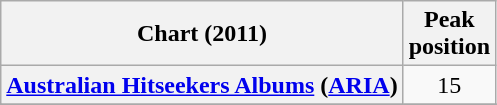<table class="wikitable sortable plainrowheaders" style="text-align:center">
<tr>
<th>Chart (2011)</th>
<th>Peak<br>position</th>
</tr>
<tr>
<th scope="row"><a href='#'>Australian Hitseekers Albums</a> (<a href='#'>ARIA</a>)</th>
<td align="center">15</td>
</tr>
<tr>
</tr>
<tr>
</tr>
</table>
